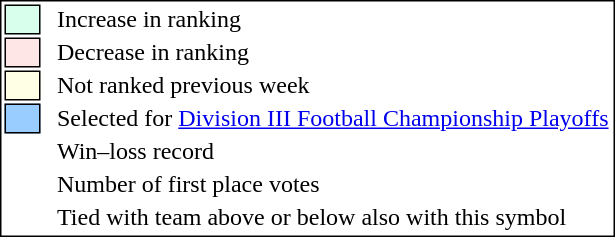<table style="border:1px solid black;">
<tr>
<td style="background:#D8FFEB; width:20px; border:1px solid black;"></td>
<td> </td>
<td>Increase in ranking</td>
</tr>
<tr>
<td style="background:#FFE6E6; width:20px; border:1px solid black;"></td>
<td> </td>
<td>Decrease in ranking</td>
</tr>
<tr>
<td style="background:#FFFFE6; width:20px; border:1px solid black;"></td>
<td> </td>
<td>Not ranked previous week</td>
</tr>
<tr>
<td style="background:#9cf; width:20px; border:1px solid black;"></td>
<td> </td>
<td>Selected for <a href='#'>Division III Football Championship Playoffs</a></td>
</tr>
<tr>
<td></td>
<td> </td>
<td>Win–loss record</td>
</tr>
<tr>
<td></td>
<td> </td>
<td>Number of first place votes</td>
</tr>
<tr>
<td></td>
<td></td>
<td>Tied with team above or below also with this symbol</td>
</tr>
</table>
